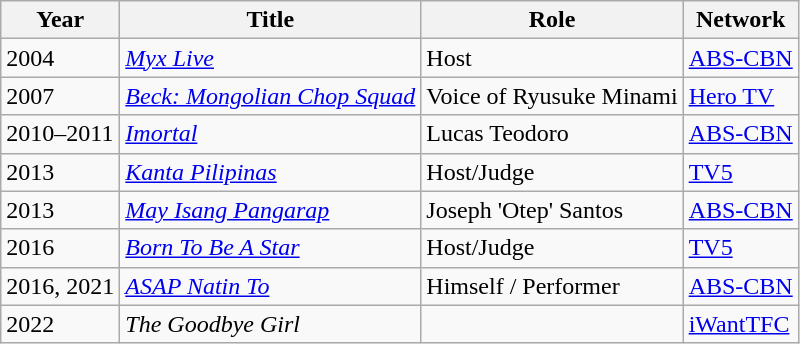<table class="wikitable sortable">
<tr>
<th>Year</th>
<th>Title</th>
<th>Role</th>
<th>Network</th>
</tr>
<tr>
<td>2004</td>
<td><em><a href='#'>Myx Live</a></em></td>
<td>Host</td>
<td><a href='#'>ABS-CBN</a></td>
</tr>
<tr>
<td>2007</td>
<td><em><a href='#'>Beck: Mongolian Chop Squad</a></em></td>
<td>Voice of Ryusuke Minami</td>
<td><a href='#'>Hero TV</a></td>
</tr>
<tr>
<td>2010–2011</td>
<td><em><a href='#'>Imortal</a></em></td>
<td>Lucas Teodoro</td>
<td><a href='#'>ABS-CBN</a></td>
</tr>
<tr>
<td>2013</td>
<td><em><a href='#'>Kanta Pilipinas</a></em></td>
<td>Host/Judge</td>
<td><a href='#'>TV5</a></td>
</tr>
<tr>
<td>2013</td>
<td><em><a href='#'>May Isang Pangarap</a></em></td>
<td>Joseph 'Otep' Santos</td>
<td><a href='#'>ABS-CBN</a></td>
</tr>
<tr>
<td>2016</td>
<td><em><a href='#'>Born To Be A Star</a></em></td>
<td>Host/Judge</td>
<td><a href='#'>TV5</a></td>
</tr>
<tr>
<td>2016, 2021</td>
<td><em><a href='#'>ASAP Natin To</a></em></td>
<td>Himself / Performer</td>
<td><a href='#'>ABS-CBN</a></td>
</tr>
<tr>
<td>2022</td>
<td><em>The Goodbye Girl</em></td>
<td></td>
<td><a href='#'>iWantTFC</a></td>
</tr>
</table>
